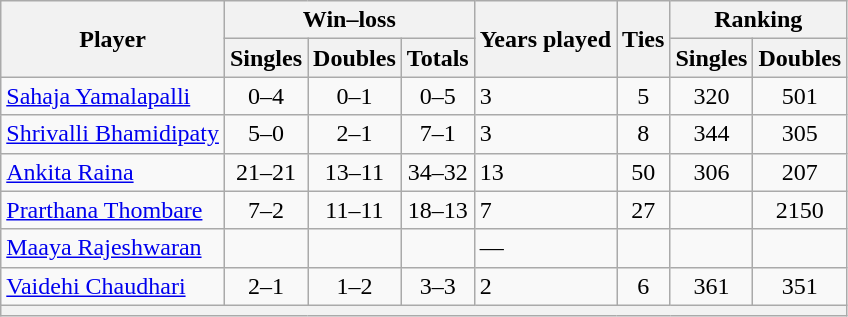<table class="wikitable sortable" style=text-align:center>
<tr>
<th rowspan=2>Player</th>
<th class="unsortable" colspan=3>Win–loss</th>
<th rowspan=2>Years played</th>
<th rowspan=2>Ties</th>
<th class="unsortable" colspan=2>Ranking</th>
</tr>
<tr>
<th data-sort-type="number">Singles</th>
<th data-sort-type="number">Doubles</th>
<th data-sort-type="number">Totals</th>
<th>Singles</th>
<th>Doubles</th>
</tr>
<tr>
<td align="left"><a href='#'>Sahaja Yamalapalli</a></td>
<td>0–4</td>
<td>0–1</td>
<td>0–5</td>
<td align="left">3</td>
<td>5</td>
<td>320</td>
<td>501</td>
</tr>
<tr>
<td align="left"><a href='#'>Shrivalli Bhamidipaty</a></td>
<td>5–0</td>
<td>2–1</td>
<td>7–1</td>
<td align="left">3</td>
<td>8</td>
<td>344</td>
<td>305</td>
</tr>
<tr>
<td align="left"><a href='#'>Ankita Raina</a></td>
<td>21–21</td>
<td>13–11</td>
<td>34–32</td>
<td align="left">13</td>
<td>50</td>
<td>306</td>
<td>207</td>
</tr>
<tr>
<td align="left"><a href='#'>Prarthana Thombare</a></td>
<td>7–2</td>
<td>11–11</td>
<td>18–13</td>
<td align="left">7</td>
<td>27</td>
<td></td>
<td>2150</td>
</tr>
<tr>
<td align="left"><a href='#'>Maaya Rajeshwaran</a></td>
<td></td>
<td></td>
<td></td>
<td align="left">—</td>
<td></td>
<td></td>
<td></td>
</tr>
<tr>
<td align="left"><a href='#'>Vaidehi Chaudhari</a></td>
<td>2–1</td>
<td>1–2</td>
<td>3–3</td>
<td align="left">2</td>
<td>6</td>
<td>361</td>
<td>351</td>
</tr>
<tr>
<th colspan="10" style="text-align:right;"><small></small></th>
</tr>
</table>
